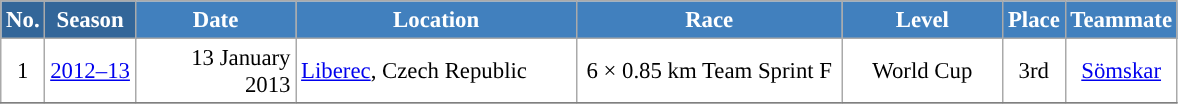<table class="wikitable sortable" style="font-size:95%; text-align:center; border:grey solid 1px; border-collapse:collapse; background:#ffffff;">
<tr style="background:#efefef;">
<th style="background-color:#369; color:white;">No.</th>
<th style="background-color:#369; color:white;">Season</th>
<th style="background-color:#4180be; color:white; width:100px;">Date</th>
<th style="background-color:#4180be; color:white; width:180px;">Location</th>
<th style="background-color:#4180be; color:white; width:170px;">Race</th>
<th style="background-color:#4180be; color:white; width:100px;">Level</th>
<th style="background-color:#4180be; color:white;">Place</th>
<th style="background-color:#4180be; color:white;">Teammate</th>
</tr>
<tr>
<td align=center>1</td>
<td rowspan=1 align=center><a href='#'>2012–13</a></td>
<td align=right>13 January 2013</td>
<td align=left> <a href='#'>Liberec</a>, Czech Republic</td>
<td>6 × 0.85 km Team Sprint F</td>
<td>World Cup</td>
<td>3rd</td>
<td><a href='#'>Sömskar</a></td>
</tr>
<tr>
</tr>
</table>
